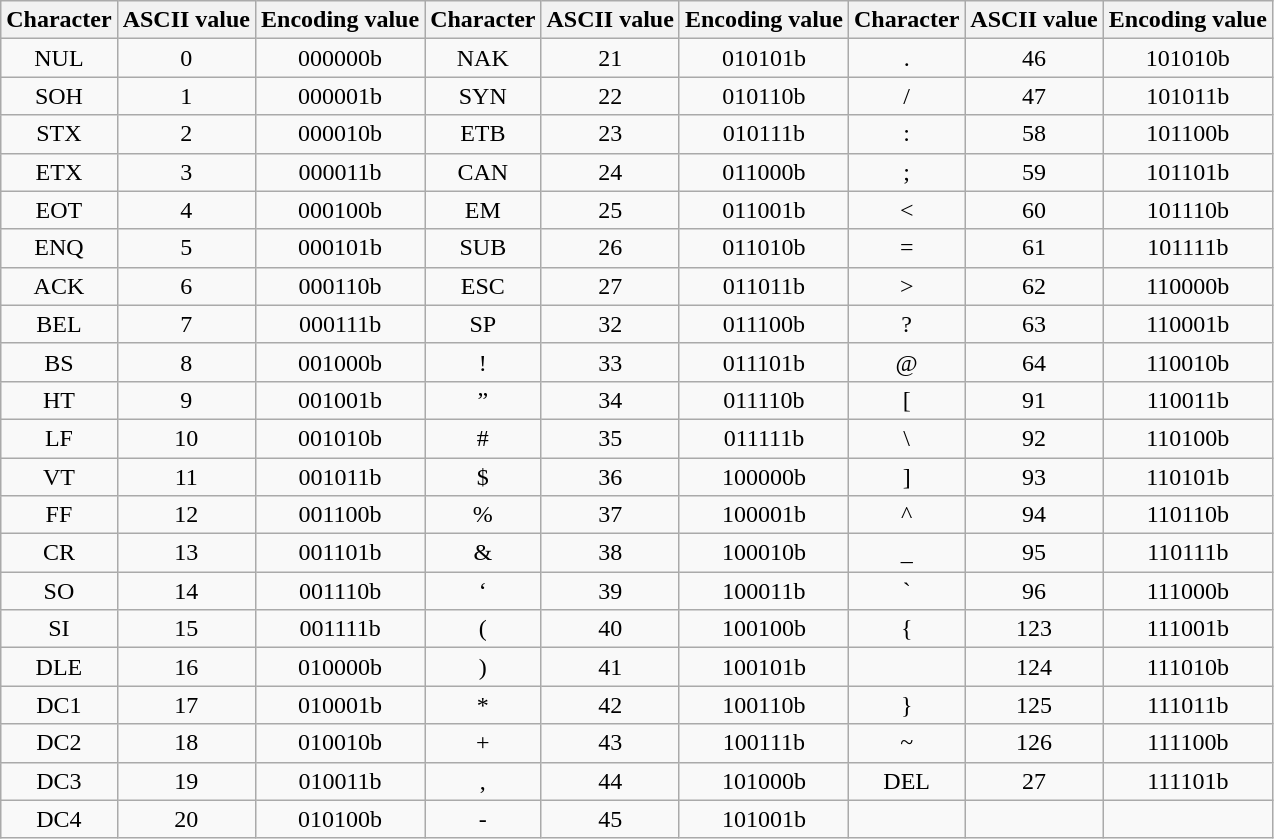<table class="wikitable" border="1" style="text-align:center">
<tr>
<th>Character</th>
<th>ASCII value</th>
<th>Encoding value</th>
<th>Character</th>
<th>ASCII value</th>
<th>Encoding value</th>
<th>Character</th>
<th>ASCII value</th>
<th>Encoding value</th>
</tr>
<tr>
<td>NUL</td>
<td>0</td>
<td>000000b</td>
<td>NAK</td>
<td>21</td>
<td>010101b</td>
<td>.</td>
<td>46</td>
<td>101010b</td>
</tr>
<tr>
<td>SOH</td>
<td>1</td>
<td>000001b</td>
<td>SYN</td>
<td>22</td>
<td>010110b</td>
<td>/</td>
<td>47</td>
<td>101011b</td>
</tr>
<tr>
<td>STX</td>
<td>2</td>
<td>000010b</td>
<td>ETB</td>
<td>23</td>
<td>010111b</td>
<td>:</td>
<td>58</td>
<td>101100b</td>
</tr>
<tr>
<td>ETX</td>
<td>3</td>
<td>000011b</td>
<td>CAN</td>
<td>24</td>
<td>011000b</td>
<td>;</td>
<td>59</td>
<td>101101b</td>
</tr>
<tr>
<td>EOT</td>
<td>4</td>
<td>000100b</td>
<td>EM</td>
<td>25</td>
<td>011001b</td>
<td><</td>
<td>60</td>
<td>101110b</td>
</tr>
<tr>
<td>ENQ</td>
<td>5</td>
<td>000101b</td>
<td>SUB</td>
<td>26</td>
<td>011010b</td>
<td>=</td>
<td>61</td>
<td>101111b</td>
</tr>
<tr>
<td>ACK</td>
<td>6</td>
<td>000110b</td>
<td>ESC</td>
<td>27</td>
<td>011011b</td>
<td>></td>
<td>62</td>
<td>110000b</td>
</tr>
<tr>
<td>BEL</td>
<td>7</td>
<td>000111b</td>
<td>SP</td>
<td>32</td>
<td>011100b</td>
<td>?</td>
<td>63</td>
<td>110001b</td>
</tr>
<tr>
<td>BS</td>
<td>8</td>
<td>001000b</td>
<td>!</td>
<td>33</td>
<td>011101b</td>
<td>@</td>
<td>64</td>
<td>110010b</td>
</tr>
<tr>
<td>HT</td>
<td>9</td>
<td>001001b</td>
<td>”</td>
<td>34</td>
<td>011110b</td>
<td>[</td>
<td>91</td>
<td>110011b</td>
</tr>
<tr>
<td>LF</td>
<td>10</td>
<td>001010b</td>
<td>#</td>
<td>35</td>
<td>011111b</td>
<td>\</td>
<td>92</td>
<td>110100b</td>
</tr>
<tr>
<td>VT</td>
<td>11</td>
<td>001011b</td>
<td>$</td>
<td>36</td>
<td>100000b</td>
<td>]</td>
<td>93</td>
<td>110101b</td>
</tr>
<tr>
<td>FF</td>
<td>12</td>
<td>001100b</td>
<td>%</td>
<td>37</td>
<td>100001b</td>
<td>^</td>
<td>94</td>
<td>110110b</td>
</tr>
<tr>
<td>CR</td>
<td>13</td>
<td>001101b</td>
<td>&</td>
<td>38</td>
<td>100010b</td>
<td>_</td>
<td>95</td>
<td>110111b</td>
</tr>
<tr>
<td>SO</td>
<td>14</td>
<td>001110b</td>
<td>‘</td>
<td>39</td>
<td>100011b</td>
<td>`</td>
<td>96</td>
<td>111000b</td>
</tr>
<tr>
<td>SI</td>
<td>15</td>
<td>001111b</td>
<td>(</td>
<td>40</td>
<td>100100b</td>
<td>{</td>
<td>123</td>
<td>111001b</td>
</tr>
<tr>
<td>DLE</td>
<td>16</td>
<td>010000b</td>
<td>)</td>
<td>41</td>
<td>100101b</td>
<td></td>
<td>124</td>
<td>111010b</td>
</tr>
<tr>
<td>DC1</td>
<td>17</td>
<td>010001b</td>
<td>*</td>
<td>42</td>
<td>100110b</td>
<td>}</td>
<td>125</td>
<td>111011b</td>
</tr>
<tr>
<td>DC2</td>
<td>18</td>
<td>010010b</td>
<td>+</td>
<td>43</td>
<td>100111b</td>
<td>~</td>
<td>126</td>
<td>111100b</td>
</tr>
<tr>
<td>DC3</td>
<td>19</td>
<td>010011b</td>
<td>,</td>
<td>44</td>
<td>101000b</td>
<td>DEL</td>
<td>27</td>
<td>111101b</td>
</tr>
<tr>
<td>DC4</td>
<td>20</td>
<td>010100b</td>
<td>-</td>
<td>45</td>
<td>101001b</td>
<td></td>
<td></td>
<td></td>
</tr>
</table>
